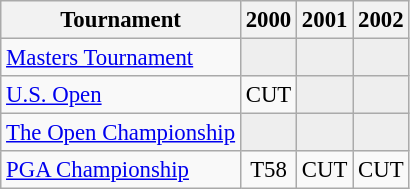<table class="wikitable" style="font-size:95%;text-align:center;">
<tr>
<th>Tournament</th>
<th>2000</th>
<th>2001</th>
<th>2002</th>
</tr>
<tr>
<td align=left><a href='#'>Masters Tournament</a></td>
<td style="background:#eeeeee;"></td>
<td style="background:#eeeeee;"></td>
<td style="background:#eeeeee;"></td>
</tr>
<tr>
<td align=left><a href='#'>U.S. Open</a></td>
<td>CUT</td>
<td style="background:#eeeeee;"></td>
<td style="background:#eeeeee;"></td>
</tr>
<tr>
<td align=left><a href='#'>The Open Championship</a></td>
<td style="background:#eeeeee;"></td>
<td style="background:#eeeeee;"></td>
<td style="background:#eeeeee;"></td>
</tr>
<tr>
<td align=left><a href='#'>PGA Championship</a></td>
<td>T58</td>
<td>CUT</td>
<td>CUT</td>
</tr>
</table>
